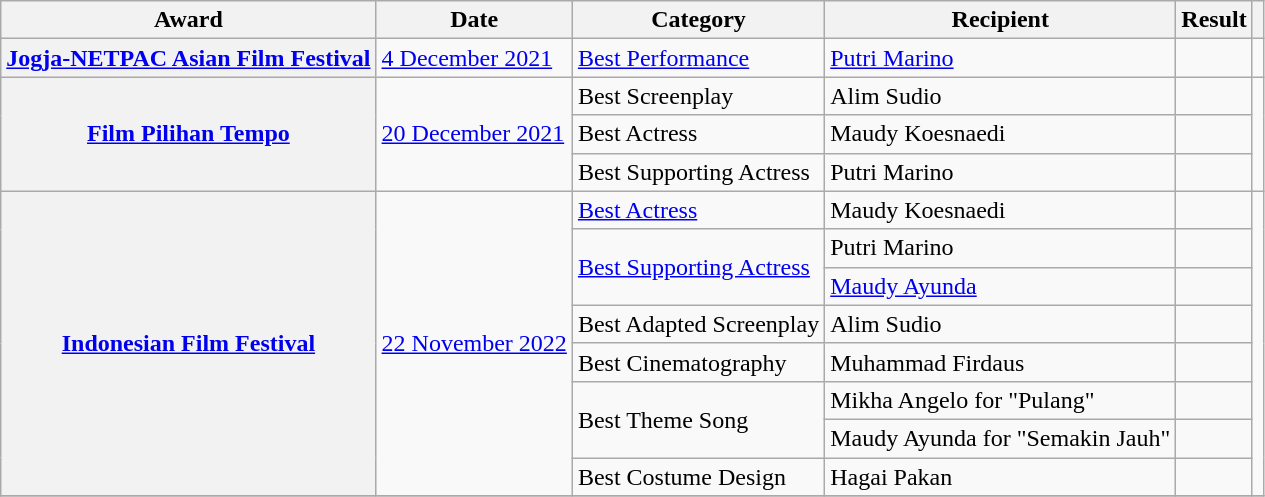<table class="wikitable sortable plainrowheaders">
<tr>
<th>Award</th>
<th>Date</th>
<th>Category</th>
<th>Recipient</th>
<th>Result</th>
<th></th>
</tr>
<tr>
<th scope="row"><a href='#'>Jogja-NETPAC Asian Film Festival</a></th>
<td><a href='#'>4 December 2021</a></td>
<td><a href='#'>Best Performance</a></td>
<td><a href='#'>Putri Marino</a></td>
<td></td>
<td></td>
</tr>
<tr>
<th scope="row" rowspan="3"><a href='#'>Film Pilihan Tempo</a></th>
<td rowspan="3"><a href='#'>20 December 2021</a></td>
<td>Best Screenplay</td>
<td>Alim Sudio</td>
<td></td>
<td align="center" rowspan="3"></td>
</tr>
<tr>
<td>Best Actress</td>
<td>Maudy Koesnaedi</td>
<td></td>
</tr>
<tr>
<td>Best Supporting Actress</td>
<td>Putri Marino</td>
<td></td>
</tr>
<tr>
<th scope="row" rowspan="8"><a href='#'>Indonesian Film Festival</a></th>
<td rowspan="8"><a href='#'>22 November 2022</a></td>
<td><a href='#'>Best Actress</a></td>
<td>Maudy Koesnaedi</td>
<td></td>
<td rowspan="8"></td>
</tr>
<tr>
<td rowspan="2"><a href='#'>Best Supporting Actress</a></td>
<td>Putri Marino</td>
<td></td>
</tr>
<tr>
<td><a href='#'>Maudy Ayunda</a></td>
<td></td>
</tr>
<tr>
<td>Best Adapted Screenplay</td>
<td>Alim Sudio</td>
<td></td>
</tr>
<tr>
<td>Best Cinematography</td>
<td>Muhammad Firdaus</td>
<td></td>
</tr>
<tr>
<td rowspan="2">Best Theme Song</td>
<td>Mikha Angelo for "Pulang"</td>
<td></td>
</tr>
<tr>
<td>Maudy Ayunda for "Semakin Jauh"</td>
<td></td>
</tr>
<tr>
<td>Best Costume Design</td>
<td>Hagai Pakan</td>
<td></td>
</tr>
<tr>
</tr>
</table>
